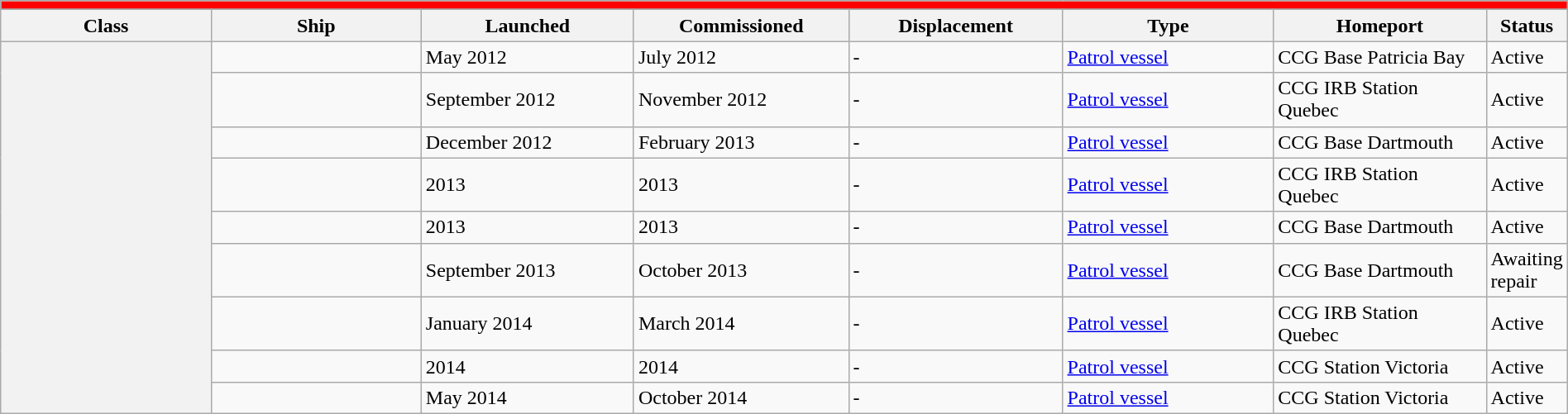<table class="wikitable" style="margin:auto; width:100%;">
<tr>
<th style="align: center; background: #FF0000;" colspan="8"><strong></strong></th>
</tr>
<tr>
</tr>
<tr>
<th style="text-align:center; width:14%;">Class</th>
<th style="text-align:center; width:14%;">Ship</th>
<th style="text-align:center; width:14%;">Launched</th>
<th style="text-align:center; width:14%;">Commissioned</th>
<th style="text-align:center; width:14%;">Displacement</th>
<th style="text-align:center; width:14%;">Type</th>
<th style="text-align:center; width:14%;">Homeport</th>
<th style="text-align:center; width:2%;">Status</th>
</tr>
<tr>
<th rowspan="9"></th>
<td></td>
<td>May 2012</td>
<td>July 2012</td>
<td>-</td>
<td><a href='#'>Patrol vessel</a></td>
<td>CCG Base Patricia Bay</td>
<td>Active</td>
</tr>
<tr>
<td></td>
<td>September 2012</td>
<td>November 2012</td>
<td>-</td>
<td><a href='#'> Patrol vessel</a></td>
<td>CCG IRB Station Quebec</td>
<td>Active</td>
</tr>
<tr>
<td></td>
<td>December 2012</td>
<td>February 2013</td>
<td>-</td>
<td><a href='#'>Patrol vessel</a></td>
<td>CCG Base Dartmouth</td>
<td>Active</td>
</tr>
<tr>
<td></td>
<td>2013</td>
<td>2013</td>
<td>-</td>
<td><a href='#'>Patrol vessel</a></td>
<td>CCG IRB Station Quebec</td>
<td>Active</td>
</tr>
<tr>
<td> </td>
<td>2013</td>
<td>2013</td>
<td>-</td>
<td><a href='#'>Patrol vessel</a></td>
<td>CCG Base Dartmouth</td>
<td>Active</td>
</tr>
<tr>
<td></td>
<td>September 2013</td>
<td>October 2013</td>
<td>-</td>
<td><a href='#'>Patrol vessel</a></td>
<td>CCG Base Dartmouth</td>
<td>Awaiting repair</td>
</tr>
<tr>
<td></td>
<td>January 2014</td>
<td>March 2014</td>
<td>-</td>
<td><a href='#'>Patrol vessel</a></td>
<td>CCG IRB Station Quebec</td>
<td>Active</td>
</tr>
<tr>
<td> </td>
<td>2014</td>
<td>2014</td>
<td>-</td>
<td><a href='#'>Patrol vessel</a></td>
<td>CCG Station Victoria</td>
<td>Active</td>
</tr>
<tr>
<td></td>
<td>May 2014</td>
<td>October 2014</td>
<td>-</td>
<td><a href='#'>Patrol vessel</a></td>
<td>CCG Station Victoria</td>
<td>Active</td>
</tr>
</table>
